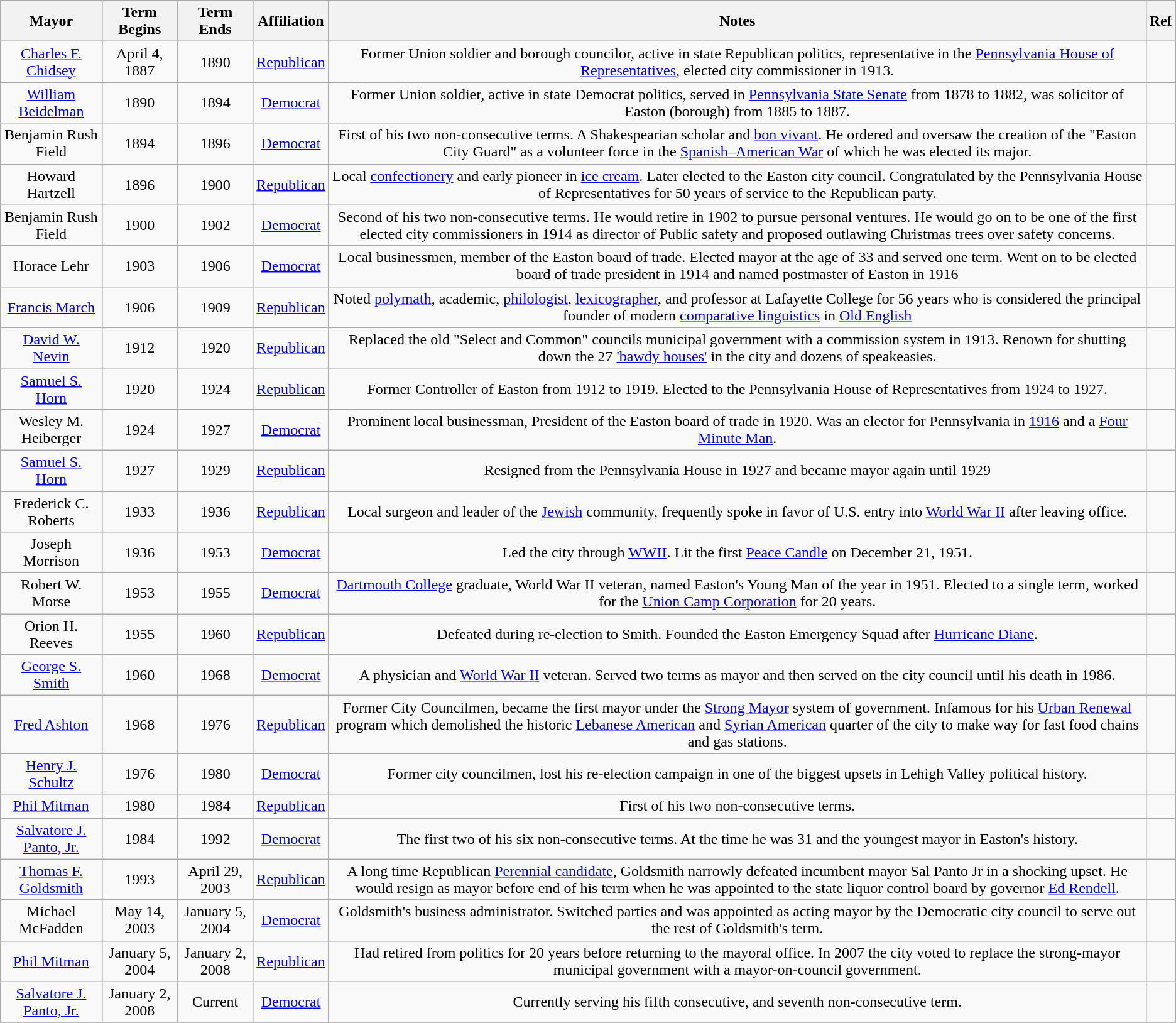<table class="wikitable" style="text-align:center">
<tr>
<th>Mayor</th>
<th>Term Begins</th>
<th>Term Ends</th>
<th>Affiliation</th>
<th>Notes</th>
<th>Ref</th>
</tr>
<tr>
<td><a href='#'>Charles F. Chidsey</a></td>
<td>April 4, 1887</td>
<td>1890</td>
<td><a href='#'>Republican</a></td>
<td>Former Union soldier and borough councilor, active in state Republican politics, representative in the <a href='#'>Pennsylvania House of Representatives</a>, elected city commissioner in 1913.</td>
<td></td>
</tr>
<tr>
<td><a href='#'>William Beidelman</a></td>
<td>1890</td>
<td>1894</td>
<td><a href='#'>Democrat</a></td>
<td>Former Union soldier, active in state Democrat politics, served in <a href='#'>Pennsylvania State Senate</a> from 1878 to 1882, was solicitor of Easton (borough) from 1885 to 1887.</td>
<td></td>
</tr>
<tr>
<td>Benjamin Rush Field</td>
<td>1894</td>
<td>1896</td>
<td><a href='#'>Democrat</a></td>
<td>First of his two non-consecutive terms. A Shakespearian scholar and <a href='#'>bon vivant</a>. He ordered and oversaw the creation of the "Easton City Guard" as a volunteer force in the <a href='#'>Spanish–American War</a> of which he was elected its major.</td>
<td></td>
</tr>
<tr>
<td>Howard Hartzell</td>
<td>1896</td>
<td>1900</td>
<td><a href='#'>Republican</a></td>
<td>Local <a href='#'>confectionery</a> and early pioneer in <a href='#'>ice cream</a>. Later elected to the Easton city council. Congratulated by the Pennsylvania House of Representatives for 50 years of service to the Republican party.</td>
<td></td>
</tr>
<tr>
<td>Benjamin Rush Field</td>
<td>1900</td>
<td>1902</td>
<td><a href='#'>Democrat</a></td>
<td>Second of his two non-consecutive terms. He would retire in 1902 to pursue personal ventures. He would go on to be one of the first elected city commissioners in 1914 as director of Public safety and proposed outlawing Christmas trees over safety concerns.</td>
<td></td>
</tr>
<tr>
<td>Horace Lehr</td>
<td>1903</td>
<td>1906</td>
<td><a href='#'>Democrat</a></td>
<td>Local businessmen, member of the Easton board of trade. Elected mayor at the age of 33 and served one term. Went on to be elected board of trade president in 1914 and named postmaster of Easton in 1916</td>
<td></td>
</tr>
<tr>
<td><a href='#'>Francis March</a></td>
<td>1906</td>
<td>1909</td>
<td><a href='#'>Republican</a></td>
<td>Noted <a href='#'>polymath</a>, academic, <a href='#'>philologist</a>, <a href='#'>lexicographer</a>, and professor at Lafayette College for 56 years who is considered the principal founder of modern <a href='#'>comparative linguistics</a> in <a href='#'>Old English</a></td>
<td></td>
</tr>
<tr>
<td><a href='#'>David W. Nevin</a></td>
<td>1912</td>
<td>1920</td>
<td><a href='#'>Republican</a></td>
<td>Replaced the old "Select and Common" councils municipal government with a commission system in 1913. Renown for shutting down the 27 <a href='#'>'bawdy houses'</a> in the city and dozens of speakeasies.</td>
<td></td>
</tr>
<tr>
<td><a href='#'>Samuel S. Horn</a></td>
<td>1920</td>
<td>1924</td>
<td><a href='#'>Republican</a></td>
<td>Former Controller of Easton from 1912 to 1919. Elected to the Pennsylvania House of Representatives from 1924 to 1927.</td>
<td></td>
</tr>
<tr>
<td>Wesley M. Heiberger</td>
<td>1924</td>
<td>1927</td>
<td><a href='#'>Democrat</a></td>
<td>Prominent local businessman, President of the Easton board of trade in 1920. Was an elector for Pennsylvania in <a href='#'>1916</a> and a <a href='#'>Four Minute Man</a>.</td>
<td></td>
</tr>
<tr>
<td><a href='#'>Samuel S. Horn</a></td>
<td>1927</td>
<td>1929</td>
<td><a href='#'>Republican</a></td>
<td>Resigned from the Pennsylvania House in 1927 and became mayor again until 1929</td>
<td></td>
</tr>
<tr>
<td>Frederick C. Roberts</td>
<td>1933</td>
<td>1936</td>
<td><a href='#'>Republican</a></td>
<td>Local surgeon and leader of the <a href='#'>Jewish</a> community, frequently spoke in favor of U.S. entry into <a href='#'>World War II</a> after leaving office.</td>
<td></td>
</tr>
<tr>
<td>Joseph Morrison</td>
<td>1936</td>
<td>1953</td>
<td><a href='#'>Democrat</a></td>
<td>Led the city through <a href='#'>WWII</a>. Lit the first <a href='#'>Peace Candle</a> on December 21, 1951.</td>
<td></td>
</tr>
<tr>
<td>Robert W. Morse</td>
<td>1953</td>
<td>1955</td>
<td><a href='#'>Democrat</a></td>
<td><a href='#'>Dartmouth College</a> graduate, World War II veteran, named Easton's Young Man of the year in 1951. Elected to a single term, worked for the <a href='#'>Union Camp Corporation</a> for 20 years.</td>
<td></td>
</tr>
<tr>
<td>Orion H. Reeves</td>
<td>1955</td>
<td>1960</td>
<td><a href='#'>Republican</a></td>
<td>Defeated during re-election to Smith. Founded the Easton Emergency Squad after <a href='#'>Hurricane Diane</a>.</td>
<td></td>
</tr>
<tr>
<td><a href='#'>George S. Smith</a></td>
<td>1960</td>
<td>1968</td>
<td><a href='#'>Democrat</a></td>
<td>A physician and <a href='#'>World War II</a> veteran. Served two terms as mayor and then served on the city council until his death in 1986.</td>
<td></td>
</tr>
<tr>
<td><a href='#'>Fred Ashton</a></td>
<td>1968</td>
<td>1976</td>
<td><a href='#'>Republican</a></td>
<td>Former City Councilmen, became the first mayor under the <a href='#'>Strong Mayor</a> system of government. Infamous for his <a href='#'>Urban Renewal</a> program which demolished the historic <a href='#'>Lebanese American</a> and <a href='#'>Syrian American</a> quarter of the city to make way for fast food chains and gas stations.</td>
<td></td>
</tr>
<tr>
<td><a href='#'>Henry J. Schultz</a></td>
<td>1976</td>
<td>1980</td>
<td><a href='#'>Democrat</a></td>
<td>Former city councilmen, lost his re-election campaign in one of the biggest upsets in Lehigh Valley political history.</td>
<td></td>
</tr>
<tr>
<td><a href='#'>Phil Mitman</a></td>
<td>1980</td>
<td>1984</td>
<td><a href='#'>Republican</a></td>
<td>First of his two non-consecutive terms.</td>
<td></td>
</tr>
<tr>
<td><a href='#'>Salvatore J. Panto, Jr.</a></td>
<td>1984</td>
<td>1992</td>
<td><a href='#'>Democrat</a></td>
<td>The first two of his six non-consecutive terms. At the time he was 31 and the youngest mayor in Easton's history.</td>
<td></td>
</tr>
<tr>
<td><a href='#'>Thomas F. Goldsmith</a></td>
<td>1993</td>
<td>April 29, 2003</td>
<td><a href='#'>Republican</a></td>
<td>A long time Republican <a href='#'>Perennial candidate</a>, Goldsmith narrowly defeated incumbent mayor Sal Panto Jr in a shocking upset. He would resign as mayor before end of his term when he was appointed to the state liquor control board by governor <a href='#'>Ed Rendell</a>.</td>
<td></td>
</tr>
<tr>
<td>Michael McFadden</td>
<td>May 14, 2003</td>
<td>January 5, 2004</td>
<td><a href='#'>Democrat</a></td>
<td>Goldsmith's business administrator. Switched parties and was appointed as acting mayor by the Democratic city council to serve out the rest of Goldsmith's term.</td>
<td></td>
</tr>
<tr>
<td><a href='#'>Phil Mitman</a></td>
<td>January 5, 2004</td>
<td>January 2, 2008</td>
<td><a href='#'>Republican</a></td>
<td>Had retired from politics for 20 years before returning to the mayoral office. In 2007 the city voted to replace the strong-mayor municipal government with a mayor-on-council government.</td>
<td></td>
</tr>
<tr>
<td><a href='#'>Salvatore J. Panto, Jr.</a></td>
<td>January 2, 2008</td>
<td>Current</td>
<td><a href='#'>Democrat</a></td>
<td>Currently serving his fifth consecutive, and seventh non-consecutive term.</td>
<td></td>
</tr>
<tr>
</tr>
</table>
